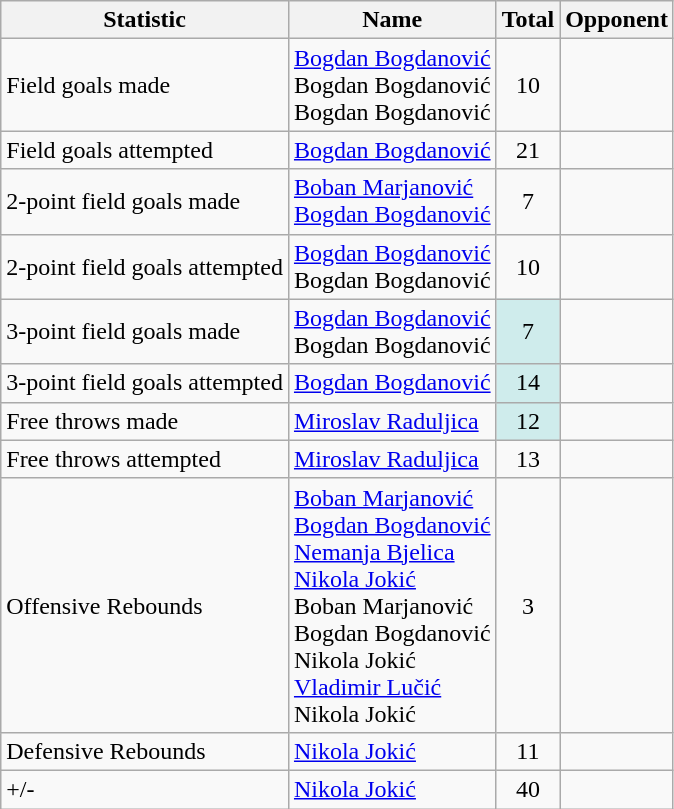<table class=wikitable>
<tr>
<th>Statistic</th>
<th>Name</th>
<th>Total</th>
<th>Opponent</th>
</tr>
<tr>
<td>Field goals made</td>
<td><a href='#'>Bogdan Bogdanović</a><br>Bogdan Bogdanović<br>Bogdan Bogdanović</td>
<td align=center>10</td>
<td><br><br></td>
</tr>
<tr>
<td>Field goals attempted</td>
<td><a href='#'>Bogdan Bogdanović</a></td>
<td align=center>21</td>
<td></td>
</tr>
<tr>
<td>2-point field goals made</td>
<td><a href='#'>Boban Marjanović</a><br><a href='#'>Bogdan Bogdanović</a></td>
<td align=center>7</td>
<td><br></td>
</tr>
<tr>
<td>2-point field goals attempted</td>
<td><a href='#'>Bogdan Bogdanović</a><br>Bogdan Bogdanović</td>
<td align=center>10</td>
<td><br></td>
</tr>
<tr>
<td>3-point field goals made</td>
<td><a href='#'>Bogdan Bogdanović</a><br>Bogdan Bogdanović</td>
<td align=center style="background:#CFECEC">7</td>
<td><br></td>
</tr>
<tr>
<td>3-point field goals attempted</td>
<td><a href='#'>Bogdan Bogdanović</a></td>
<td align=center style="background:#CFECEC">14</td>
<td></td>
</tr>
<tr>
<td>Free throws made</td>
<td><a href='#'>Miroslav Raduljica</a></td>
<td align=center style="background:#CFECEC">12</td>
<td></td>
</tr>
<tr>
<td>Free throws attempted</td>
<td><a href='#'>Miroslav Raduljica</a></td>
<td align=center>13</td>
<td></td>
</tr>
<tr>
<td>Offensive Rebounds</td>
<td><a href='#'>Boban Marjanović</a><br><a href='#'>Bogdan Bogdanović</a><br><a href='#'>Nemanja Bjelica</a><br><a href='#'>Nikola Jokić</a><br>Boban Marjanović<br>Bogdan Bogdanović<br>Nikola Jokić<br><a href='#'>Vladimir Lučić</a><br>Nikola Jokić</td>
<td align=center>3</td>
<td><br><br><br><br><br><br><br><br></td>
</tr>
<tr>
<td>Defensive Rebounds</td>
<td><a href='#'>Nikola Jokić</a></td>
<td align=center>11</td>
<td></td>
</tr>
<tr>
<td>+/-</td>
<td><a href='#'>Nikola Jokić</a></td>
<td align=center>40</td>
<td></td>
</tr>
</table>
